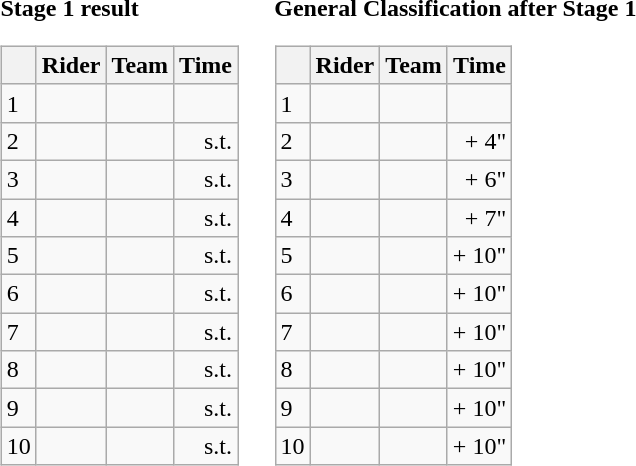<table>
<tr>
<td><strong>Stage 1 result</strong><br><table class="wikitable">
<tr>
<th></th>
<th>Rider</th>
<th>Team</th>
<th>Time</th>
</tr>
<tr>
<td>1</td>
<td></td>
<td></td>
<td align="right"></td>
</tr>
<tr>
<td>2</td>
<td></td>
<td></td>
<td align="right">s.t.</td>
</tr>
<tr>
<td>3</td>
<td></td>
<td></td>
<td align="right">s.t.</td>
</tr>
<tr>
<td>4</td>
<td></td>
<td></td>
<td align="right">s.t.</td>
</tr>
<tr>
<td>5</td>
<td></td>
<td></td>
<td align="right">s.t.</td>
</tr>
<tr>
<td>6</td>
<td></td>
<td></td>
<td align="right">s.t.</td>
</tr>
<tr>
<td>7</td>
<td></td>
<td></td>
<td align="right">s.t.</td>
</tr>
<tr>
<td>8</td>
<td></td>
<td></td>
<td align="right">s.t.</td>
</tr>
<tr>
<td>9</td>
<td></td>
<td></td>
<td align="right">s.t.</td>
</tr>
<tr>
<td>10</td>
<td></td>
<td></td>
<td align="right">s.t.</td>
</tr>
</table>
</td>
<td></td>
<td><strong>General Classification after Stage 1</strong><br><table class="wikitable">
<tr>
<th></th>
<th>Rider</th>
<th>Team</th>
<th>Time</th>
</tr>
<tr>
<td>1</td>
<td> </td>
<td></td>
<td align="right"></td>
</tr>
<tr>
<td>2</td>
<td></td>
<td></td>
<td align="right">+ 4"</td>
</tr>
<tr>
<td>3</td>
<td></td>
<td></td>
<td align="right">+ 6"</td>
</tr>
<tr>
<td>4</td>
<td></td>
<td></td>
<td align="right">+ 7"</td>
</tr>
<tr>
<td>5</td>
<td></td>
<td></td>
<td align="right">+ 10"</td>
</tr>
<tr>
<td>6</td>
<td></td>
<td></td>
<td align="right">+ 10"</td>
</tr>
<tr>
<td>7</td>
<td></td>
<td></td>
<td align="right">+ 10"</td>
</tr>
<tr>
<td>8</td>
<td></td>
<td></td>
<td align="right">+ 10"</td>
</tr>
<tr>
<td>9</td>
<td></td>
<td></td>
<td align="right">+ 10"</td>
</tr>
<tr>
<td>10</td>
<td></td>
<td></td>
<td align="right">+ 10"</td>
</tr>
</table>
</td>
</tr>
</table>
